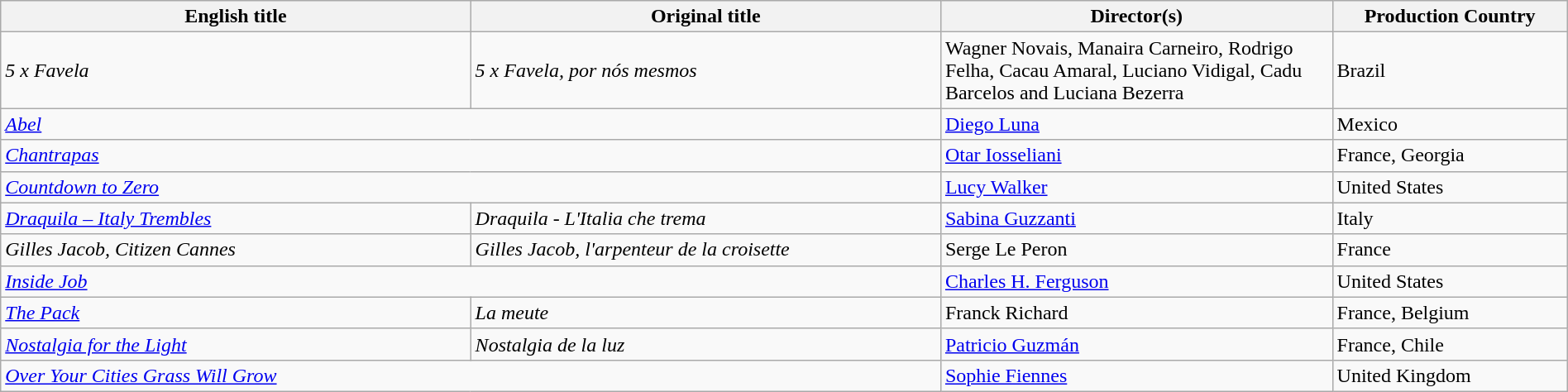<table class="wikitable" width="100%" cellpadding="5">
<tr>
<th width="30%">English title</th>
<th width="30%">Original title</th>
<th width="25%">Director(s)</th>
<th width="15%">Production Country</th>
</tr>
<tr>
<td><em>5 x Favela</em></td>
<td><em>5 x Favela, por nós mesmos</em></td>
<td>Wagner Novais, Manaira Carneiro, Rodrigo Felha, Cacau Amaral, Luciano Vidigal, Cadu Barcelos and Luciana Bezerra</td>
<td>Brazil</td>
</tr>
<tr>
<td colspan=2><em><a href='#'>Abel</a></em></td>
<td><a href='#'>Diego Luna</a></td>
<td>Mexico</td>
</tr>
<tr>
<td colspan=2><em><a href='#'>Chantrapas</a></em></td>
<td><a href='#'>Otar Iosseliani</a></td>
<td>France, Georgia</td>
</tr>
<tr>
<td colspan=2><em><a href='#'>Countdown to Zero</a></em></td>
<td><a href='#'>Lucy Walker</a></td>
<td>United States</td>
</tr>
<tr>
<td><em><a href='#'>Draquila – Italy Trembles</a></em></td>
<td><em>Draquila - L'Italia che trema</em></td>
<td><a href='#'>Sabina Guzzanti</a></td>
<td>Italy</td>
</tr>
<tr>
<td><em>Gilles Jacob, Citizen Cannes</em></td>
<td><em>Gilles Jacob, l'arpenteur de la croisette</em></td>
<td>Serge Le Peron</td>
<td>France</td>
</tr>
<tr>
<td colspan=2><em><a href='#'>Inside Job</a></em></td>
<td><a href='#'>Charles H. Ferguson</a></td>
<td>United States</td>
</tr>
<tr>
<td><em><a href='#'>The Pack</a></em></td>
<td><em>La meute</em></td>
<td>Franck Richard</td>
<td>France, Belgium</td>
</tr>
<tr>
<td><em><a href='#'>Nostalgia for the Light</a></em></td>
<td><em>Nostalgia de la luz</em></td>
<td><a href='#'>Patricio Guzmán</a></td>
<td>France, Chile</td>
</tr>
<tr>
<td colspan=2><em><a href='#'>Over Your Cities Grass Will Grow</a></em></td>
<td><a href='#'>Sophie Fiennes</a></td>
<td>United Kingdom</td>
</tr>
</table>
